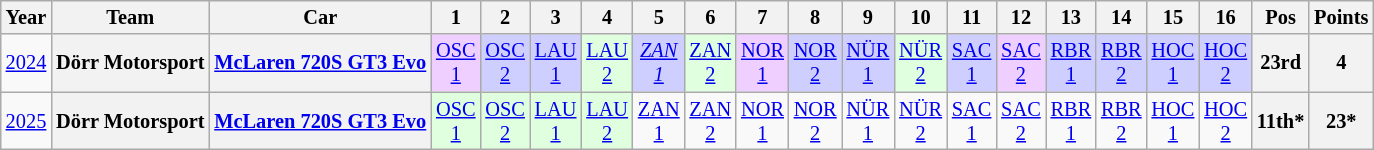<table class="wikitable" style="text-align:center; font-size:85%">
<tr>
<th>Year</th>
<th>Team</th>
<th>Car</th>
<th>1</th>
<th>2</th>
<th>3</th>
<th>4</th>
<th>5</th>
<th>6</th>
<th>7</th>
<th>8</th>
<th>9</th>
<th>10</th>
<th>11</th>
<th>12</th>
<th>13</th>
<th>14</th>
<th>15</th>
<th>16</th>
<th>Pos</th>
<th>Points</th>
</tr>
<tr>
<td><a href='#'>2024</a></td>
<th nowrap>Dörr Motorsport</th>
<th nowrap><a href='#'>McLaren 720S GT3 Evo</a></th>
<td style="background:#EFCFFF;"><a href='#'>OSC<br>1</a><br></td>
<td style="background:#CFCFFF;"><a href='#'>OSC<br>2</a><br></td>
<td style="background:#CFCFFF;"><a href='#'>LAU<br>1</a><br></td>
<td style="background:#DFFFDF;"><a href='#'>LAU<br>2</a><br></td>
<td style="background:#CFCFFF;"><em><a href='#'>ZAN<br>1</a></em><br></td>
<td style="background:#DFFFDF;"><a href='#'>ZAN<br>2</a><br></td>
<td style="background:#EFCFFF;"><a href='#'>NOR<br>1</a><br></td>
<td style="background:#CFCFFF;"><a href='#'>NOR<br>2</a><br></td>
<td style="background:#CFCFFF;"><a href='#'>NÜR<br>1</a><br></td>
<td style="background:#DFFFDF;"><a href='#'>NÜR<br>2</a><br></td>
<td style="background:#CFCFFF;"><a href='#'>SAC<br>1</a><br></td>
<td style="background:#EFCFFF;"><a href='#'>SAC<br>2</a><br></td>
<td style="background:#CFCFFF;"><a href='#'>RBR<br>1</a><br></td>
<td style="background:#CFCFFF;"><a href='#'>RBR<br>2</a><br></td>
<td style="background:#CFCFFF;"><a href='#'>HOC<br>1</a><br></td>
<td style="background:#CFCFFF;"><a href='#'>HOC<br>2</a><br></td>
<th>23rd</th>
<th>4</th>
</tr>
<tr>
<td><a href='#'>2025</a></td>
<th>Dörr Motorsport</th>
<th><a href='#'>McLaren 720S GT3 Evo</a></th>
<td style="background:#DFFFDF;"><a href='#'>OSC<br>1</a><br></td>
<td style="background:#DFFFDF;"><a href='#'>OSC<br>2</a><br></td>
<td style="background:#DFFFDF;"><a href='#'>LAU<br>1</a><br></td>
<td style="background:#DFFFDF;"><a href='#'>LAU<br>2</a><br></td>
<td style="background:#;"><a href='#'>ZAN<br>1</a><br></td>
<td style="background:#;"><a href='#'>ZAN<br>2</a><br></td>
<td style="background:#;"><a href='#'>NOR<br>1</a><br></td>
<td style="background:#;"><a href='#'>NOR<br>2</a><br></td>
<td style="background:#;"><a href='#'>NÜR<br>1</a><br></td>
<td style="background:#;"><a href='#'>NÜR<br>2</a><br></td>
<td style="background:#;"><a href='#'>SAC<br>1</a><br></td>
<td style="background:#;"><a href='#'>SAC<br>2</a><br></td>
<td style="background:#;"><a href='#'>RBR<br>1</a><br></td>
<td style="background:#;"><a href='#'>RBR<br>2</a><br></td>
<td style="background:#;"><a href='#'>HOC<br>1</a><br></td>
<td style="background:#;"><a href='#'>HOC<br>2</a><br></td>
<th>11th*</th>
<th>23*</th>
</tr>
</table>
